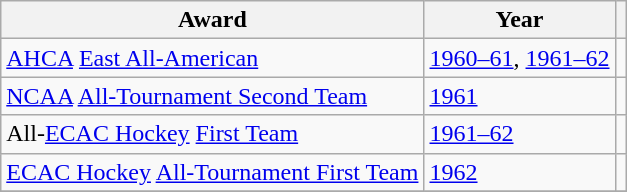<table class="wikitable">
<tr>
<th>Award</th>
<th>Year</th>
<th></th>
</tr>
<tr>
<td><a href='#'>AHCA</a> <a href='#'>East All-American</a></td>
<td><a href='#'>1960–61</a>, <a href='#'>1961–62</a></td>
<td></td>
</tr>
<tr>
<td><a href='#'>NCAA</a> <a href='#'>All-Tournament Second Team</a></td>
<td><a href='#'>1961</a></td>
<td></td>
</tr>
<tr>
<td>All-<a href='#'>ECAC Hockey</a> <a href='#'>First Team</a></td>
<td><a href='#'>1961–62</a></td>
<td></td>
</tr>
<tr>
<td><a href='#'>ECAC Hockey</a> <a href='#'>All-Tournament First Team</a></td>
<td><a href='#'>1962</a></td>
<td></td>
</tr>
<tr>
</tr>
</table>
